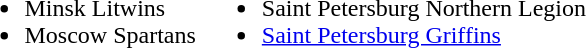<table>
<tr>
<td valign="top"><br><ul><li>Minsk Litwins</li><li>Moscow Spartans</li></ul></td>
<td><br><ul><li>Saint Petersburg Northern Legion</li><li><a href='#'>Saint Petersburg Griffins</a></li></ul></td>
</tr>
</table>
